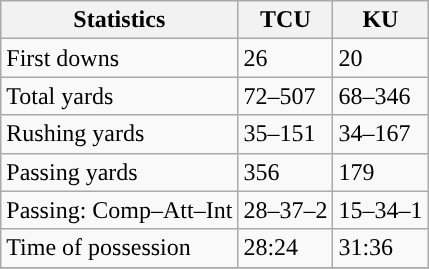<table class="wikitable" style="float: left;">
<tr>
<th>Statistics</th>
<th>TCU</th>
<th>KU</th>
</tr>
<tr>
<td>First downs</td>
<td>26</td>
<td>20</td>
</tr>
<tr>
<td>Total yards</td>
<td>72–507</td>
<td>68–346</td>
</tr>
<tr>
<td>Rushing yards</td>
<td>35–151</td>
<td>34–167</td>
</tr>
<tr>
<td>Passing yards</td>
<td>356</td>
<td>179</td>
</tr>
<tr>
<td>Passing: Comp–Att–Int</td>
<td>28–37–2</td>
<td>15–34–1</td>
</tr>
<tr>
<td>Time of possession</td>
<td>28:24</td>
<td>31:36</td>
</tr>
<tr>
</tr>
</table>
